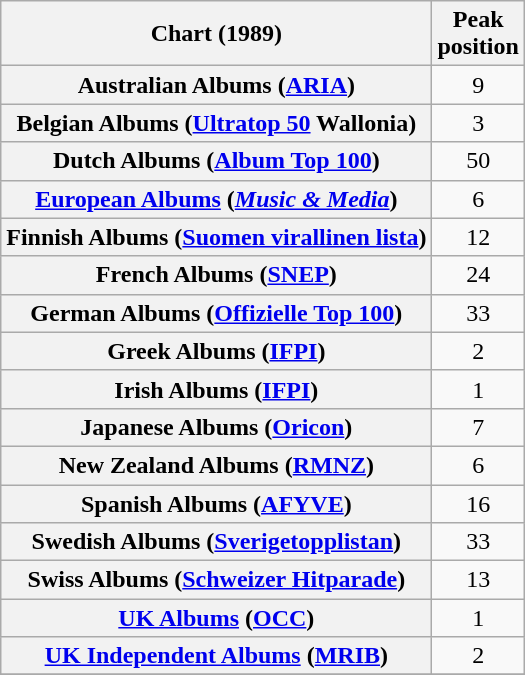<table class="wikitable sortable plainrowheaders" style="text-align:center">
<tr>
<th scope="col">Chart (1989)</th>
<th scope="col">Peak<br>position</th>
</tr>
<tr>
<th scope="row">Australian Albums (<a href='#'>ARIA</a>)</th>
<td>9</td>
</tr>
<tr>
<th scope="row">Belgian Albums (<a href='#'>Ultratop 50</a> Wallonia)</th>
<td>3</td>
</tr>
<tr>
<th scope="row">Dutch Albums (<a href='#'>Album Top 100</a>)</th>
<td>50</td>
</tr>
<tr>
<th scope="row"><a href='#'>European Albums</a> (<em><a href='#'>Music & Media</a></em>)</th>
<td>6</td>
</tr>
<tr>
<th scope="row">Finnish Albums (<a href='#'>Suomen virallinen lista</a>)</th>
<td>12</td>
</tr>
<tr>
<th scope="row">French Albums (<a href='#'>SNEP</a>)</th>
<td>24</td>
</tr>
<tr>
<th scope="row">German Albums (<a href='#'>Offizielle Top 100</a>)</th>
<td>33</td>
</tr>
<tr>
<th scope="row">Greek Albums (<a href='#'>IFPI</a>)</th>
<td>2</td>
</tr>
<tr>
<th scope="row">Irish Albums (<a href='#'>IFPI</a>)</th>
<td>1</td>
</tr>
<tr>
<th scope="row">Japanese Albums (<a href='#'>Oricon</a>)</th>
<td>7</td>
</tr>
<tr>
<th scope="row">New Zealand Albums (<a href='#'>RMNZ</a>)</th>
<td>6</td>
</tr>
<tr>
<th scope="row">Spanish Albums (<a href='#'>AFYVE</a>)</th>
<td>16</td>
</tr>
<tr>
<th scope="row">Swedish Albums (<a href='#'>Sverigetopplistan</a>)</th>
<td>33</td>
</tr>
<tr>
<th scope="row">Swiss Albums (<a href='#'>Schweizer Hitparade</a>)</th>
<td>13</td>
</tr>
<tr>
<th scope="row"><a href='#'>UK Albums</a> (<a href='#'>OCC</a>)</th>
<td>1</td>
</tr>
<tr>
<th scope="row"><a href='#'>UK Independent Albums</a> (<a href='#'>MRIB</a>)</th>
<td>2</td>
</tr>
<tr>
</tr>
</table>
